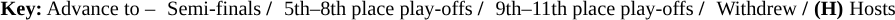<table style="font-size: 85%;">
<tr>
<td height=5></td>
</tr>
<tr>
<td><strong>Key:</strong> Advance to –</td>
<td></td>
<td>Semi-finals <strong>/</strong></td>
<td></td>
<td>5th–8th place play-offs <strong>/</strong></td>
<td></td>
<td>9th–11th place play-offs <strong>/</strong></td>
<td></td>
<td>Withdrew <strong>/</strong></td>
<td style="background:"><strong>(H)</strong></td>
<td>Hosts</td>
</tr>
</table>
